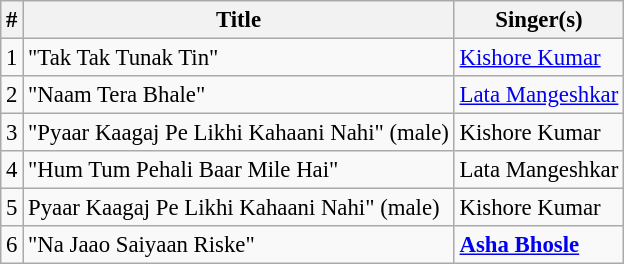<table class="wikitable" style="font-size:95%;">
<tr>
<th>#</th>
<th>Title</th>
<th>Singer(s)</th>
</tr>
<tr>
<td>1</td>
<td>"Tak Tak Tunak Tin"</td>
<td><a href='#'>Kishore Kumar</a></td>
</tr>
<tr>
<td>2</td>
<td>"Naam Tera Bhale"</td>
<td><a href='#'>Lata Mangeshkar</a></td>
</tr>
<tr>
<td>3</td>
<td>"Pyaar Kaagaj Pe Likhi Kahaani Nahi" (male)</td>
<td>Kishore Kumar</td>
</tr>
<tr>
<td>4</td>
<td>"Hum Tum Pehali Baar Mile Hai"</td>
<td>Lata Mangeshkar</td>
</tr>
<tr>
<td>5</td>
<td>Pyaar Kaagaj Pe Likhi Kahaani Nahi" (male)</td>
<td>Kishore Kumar</td>
</tr>
<tr>
<td>6</td>
<td>"Na Jaao Saiyaan Riske"</td>
<td><strong><a href='#'>Asha Bhosle</a></strong></td>
</tr>
</table>
